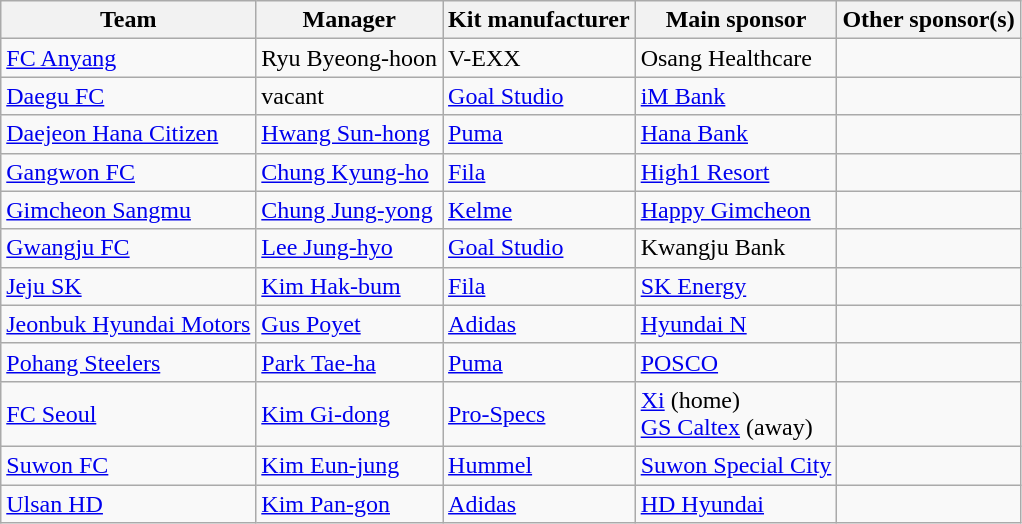<table class="wikitable" style="text-align:left">
<tr>
<th>Team</th>
<th>Manager</th>
<th>Kit manufacturer</th>
<th>Main sponsor</th>
<th>Other sponsor(s)</th>
</tr>
<tr>
<td><a href='#'>FC Anyang</a></td>
<td> Ryu Byeong-hoon</td>
<td>V-EXX</td>
<td>Osang Healthcare</td>
<td></td>
</tr>
<tr>
<td><a href='#'>Daegu FC</a></td>
<td>vacant</td>
<td><a href='#'>Goal Studio</a></td>
<td><a href='#'>iM Bank</a></td>
<td></td>
</tr>
<tr>
<td><a href='#'>Daejeon Hana Citizen</a></td>
<td>  <a href='#'>Hwang Sun-hong</a></td>
<td><a href='#'>Puma</a></td>
<td><a href='#'>Hana Bank</a></td>
<td></td>
</tr>
<tr>
<td><a href='#'>Gangwon FC</a></td>
<td> <a href='#'>Chung Kyung-ho</a></td>
<td><a href='#'>Fila</a></td>
<td><a href='#'>High1 Resort</a></td>
<td></td>
</tr>
<tr>
<td><a href='#'>Gimcheon Sangmu</a></td>
<td> <a href='#'>Chung Jung-yong</a></td>
<td><a href='#'>Kelme</a></td>
<td><a href='#'>Happy Gimcheon</a></td>
<td></td>
</tr>
<tr>
<td><a href='#'>Gwangju FC</a></td>
<td> <a href='#'>Lee Jung-hyo</a></td>
<td><a href='#'>Goal Studio</a></td>
<td>Kwangju Bank</td>
<td></td>
</tr>
<tr>
<td><a href='#'>Jeju SK</a></td>
<td> <a href='#'>Kim Hak-bum</a></td>
<td><a href='#'>Fila</a></td>
<td><a href='#'>SK Energy</a></td>
<td></td>
</tr>
<tr>
<td><a href='#'>Jeonbuk Hyundai Motors</a></td>
<td> <a href='#'>Gus Poyet</a></td>
<td><a href='#'>Adidas</a></td>
<td><a href='#'>Hyundai N</a></td>
<td></td>
</tr>
<tr>
<td><a href='#'>Pohang Steelers</a></td>
<td> <a href='#'>Park Tae-ha</a></td>
<td><a href='#'>Puma</a></td>
<td><a href='#'>POSCO</a></td>
<td></td>
</tr>
<tr>
<td><a href='#'>FC Seoul</a></td>
<td> <a href='#'>Kim Gi-dong</a></td>
<td><a href='#'>Pro-Specs</a></td>
<td><a href='#'>Xi</a> (home)<br><a href='#'>GS Caltex</a> (away)</td>
<td></td>
</tr>
<tr>
<td><a href='#'>Suwon FC</a></td>
<td> <a href='#'>Kim Eun-jung</a></td>
<td><a href='#'>Hummel</a></td>
<td><a href='#'>Suwon Special City</a></td>
<td></td>
</tr>
<tr>
<td><a href='#'>Ulsan HD</a></td>
<td> <a href='#'>Kim Pan-gon</a></td>
<td><a href='#'>Adidas</a></td>
<td><a href='#'>HD Hyundai</a></td>
<td></td>
</tr>
</table>
